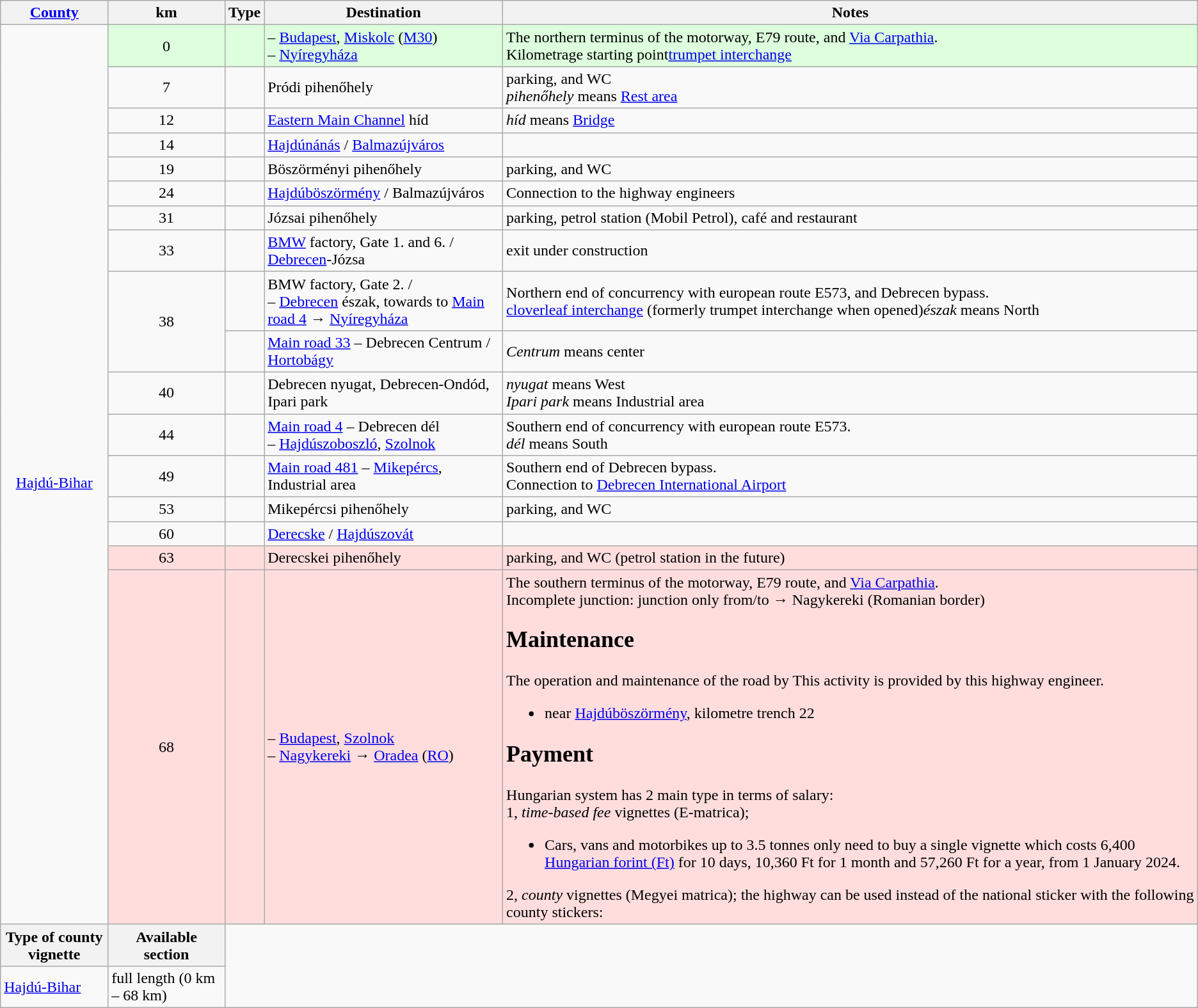<table class="wikitable sortable sticky-header">
<tr>
<th scope="col"><a href='#'>County</a></th>
<th scope="col">km</th>
<th scope="col">Type</th>
<th scope="col">Destination</th>
<th scope="col">Notes</th>
</tr>
<tr>
<td rowspan=17; align=center><br><a href='#'>Hajdú-Bihar</a></td>
<td style="background:#dfd;" align=center>0</td>
<td style="background:#dfd;" align=center></td>
<td style="background:#dfd;"> – <a href='#'>Budapest</a>, <a href='#'>Miskolc</a> (<a href='#'>M30</a>)<br> – <a href='#'>Nyíregyháza</a></td>
<td style="background:#dfd;">The northern terminus of the  motorway, E79 route, and <a href='#'>Via Carpathia</a>.<br>Kilometrage starting point<a href='#'>trumpet interchange</a></td>
</tr>
<tr>
<td align=center>7</td>
<td align=center></td>
<td>Pródi pihenőhely</td>
<td>parking, and WC<br><em>pihenőhely</em> means <a href='#'>Rest area</a></td>
</tr>
<tr>
<td align=center>12</td>
<td align=center></td>
<td><a href='#'>Eastern Main Channel</a> híd</td>
<td><em>híd</em> means <a href='#'>Bridge</a></td>
</tr>
<tr>
<td align=center>14</td>
<td align=center></td>
<td><a href='#'>Hajdúnánás</a> / <a href='#'>Balmazújváros</a></td>
<td></td>
</tr>
<tr>
<td align=center>19</td>
<td align=center></td>
<td>Böszörményi pihenőhely</td>
<td>parking, and WC</td>
</tr>
<tr>
<td align=center>24</td>
<td align=center></td>
<td><a href='#'>Hajdúböszörmény</a> / Balmazújváros</td>
<td>Connection to the highway engineers</td>
</tr>
<tr>
<td align=center>31</td>
<td align=center></td>
<td>Józsai pihenőhely</td>
<td>parking, petrol station (Mobil Petrol), café and restaurant</td>
</tr>
<tr>
<td align=center>33</td>
<td align=center></td>
<td><a href='#'>BMW</a> factory, Gate 1. and 6. / <a href='#'>Debrecen</a>-Józsa</td>
<td>exit under construction</td>
</tr>
<tr>
<td rowspan=2; align=center>38</td>
<td align=center></td>
<td>BMW factory, Gate 2. /<br> – <a href='#'>Debrecen</a> észak, towards to  <a href='#'>Main road 4</a> → <a href='#'>Nyíregyháza</a></td>
<td>Northern end of concurrency with european route E573, and Debrecen bypass.<br><a href='#'>cloverleaf interchange</a> (formerly trumpet interchange when opened)<em>észak</em> means North</td>
</tr>
<tr>
<td align=center></td>
<td> <a href='#'>Main road 33</a> – Debrecen Centrum / <a href='#'>Hortobágy</a></td>
<td><em>Centrum</em> means center</td>
</tr>
<tr>
<td align=center>40</td>
<td align=center></td>
<td>Debrecen nyugat, Debrecen-Ondód, Ipari park</td>
<td><em>nyugat</em> means West<br><em>Ipari park</em> means Industrial area</td>
</tr>
<tr>
<td align=center>44</td>
<td align=center></td>
<td> <a href='#'>Main road 4</a> – Debrecen dél<br> – <a href='#'>Hajdúszoboszló</a>, <a href='#'>Szolnok</a></td>
<td>Southern end of concurrency with european route E573.<br><em>dél</em> means South</td>
</tr>
<tr>
<td align=center>49</td>
<td align=center></td>
<td> <a href='#'>Main road 481</a> – <a href='#'>Mikepércs</a>, Industrial area</td>
<td>Southern end of Debrecen bypass.<br>Connection to <a href='#'>Debrecen International Airport</a></td>
</tr>
<tr>
<td align=center>53</td>
<td align=center></td>
<td>Mikepércsi pihenőhely</td>
<td>parking, and WC</td>
</tr>
<tr>
<td align=center>60</td>
<td align=center></td>
<td><a href='#'>Derecske</a> / <a href='#'>Hajdúszovát</a></td>
<td></td>
</tr>
<tr>
<td style="background:#fdd;" align=center>63</td>
<td style="background:#fdd;" align=center></td>
<td style="background:#fdd;">Derecskei pihenőhely</td>
<td style="background:#fdd;">parking, and WC (petrol station in the future)</td>
</tr>
<tr>
<td style="background:#fdd;" align=center>68</td>
<td style="background:#fdd;" align=center></td>
<td style="background:#fdd;"> – <a href='#'>Budapest</a>, <a href='#'>Szolnok</a><br> – <a href='#'>Nagykereki</a> → <a href='#'>Oradea</a> (<a href='#'>RO</a>)</td>
<td style="background:#fdd;">The southern terminus of the motorway, E79 route, and <a href='#'>Via Carpathia</a>.<br>Incomplete junction: junction only from/to → Nagykereki (Romanian border)
<h2>Maintenance</h2>The operation and maintenance of the road by  This activity is provided by this highway engineer.<ul><li>near <a href='#'>Hajdúböszörmény</a>, kilometre trench 22</li></ul><h2>Payment</h2>Hungarian system has 2 main type in terms of salary:<br>1, <em>time-based fee</em> vignettes (E-matrica);<ul><li>Cars, vans and motorbikes up to 3.5 tonnes only need to buy a single vignette which costs 6,400 <a href='#'>Hungarian forint (Ft)</a> for 10 days, 10,360 Ft for 1 month and 57,260 Ft for a year, from 1 January 2024.</li></ul>2, <em>county</em> vignettes (Megyei matrica); the highway can be used instead of the national sticker with the following county stickers:</td>
</tr>
<tr>
<th>Type of county vignette</th>
<th>Available section</th>
</tr>
<tr>
<td><a href='#'>Hajdú-Bihar</a></td>
<td>full length (0 km – 68 km)</td>
</tr>
</table>
